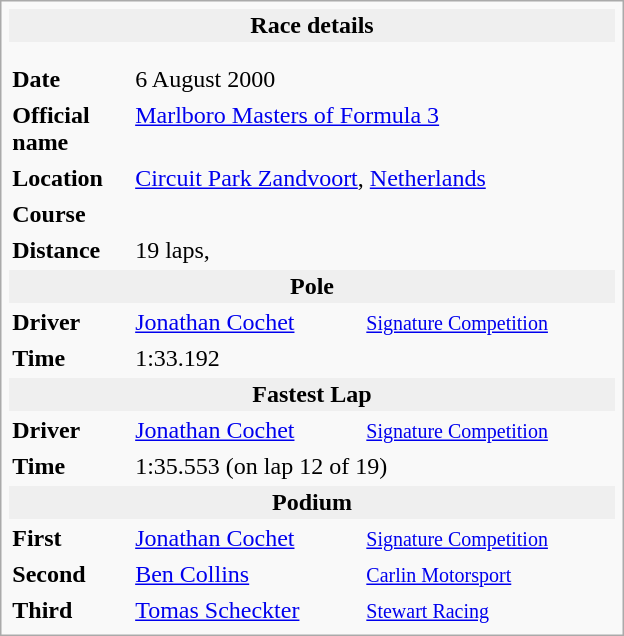<table class="infobox" align="right" cellpadding="2" style="float:right; width: 26em; ">
<tr>
<th colspan="3" style="background:#efefef;">Race details</th>
</tr>
<tr>
<td colspan="3" style="text-align:center;"></td>
</tr>
<tr>
<td colspan="3" style="text-align:center;"></td>
</tr>
<tr>
<td style="width: 20%;"><strong>Date</strong></td>
<td>6 August 2000</td>
</tr>
<tr>
<td><strong>Official name</strong></td>
<td colspan=2><a href='#'>Marlboro Masters of Formula 3</a></td>
</tr>
<tr>
<td><strong>Location</strong></td>
<td colspan=2><a href='#'>Circuit Park Zandvoort</a>, <a href='#'>Netherlands</a></td>
</tr>
<tr>
<td><strong>Course</strong></td>
<td colspan=2></td>
</tr>
<tr>
<td><strong>Distance</strong></td>
<td colspan=2>19 laps, </td>
</tr>
<tr>
<th colspan="3" style="background:#efefef;">Pole</th>
</tr>
<tr>
<td><strong>Driver</strong></td>
<td> <a href='#'>Jonathan Cochet</a></td>
<td><small><a href='#'>Signature Competition</a></small></td>
</tr>
<tr>
<td><strong>Time</strong></td>
<td colspan=2>1:33.192</td>
</tr>
<tr>
<th colspan="3" style="background:#efefef;">Fastest Lap</th>
</tr>
<tr>
<td><strong>Driver</strong></td>
<td> <a href='#'>Jonathan Cochet</a></td>
<td><small><a href='#'>Signature Competition</a></small></td>
</tr>
<tr>
<td><strong>Time</strong></td>
<td colspan=2>1:35.553 (on lap 12 of 19)</td>
</tr>
<tr>
<th colspan="3" style="background:#efefef;">Podium</th>
</tr>
<tr>
<td><strong>First</strong></td>
<td> <a href='#'>Jonathan Cochet</a></td>
<td><small><a href='#'>Signature Competition</a></small></td>
</tr>
<tr>
<td><strong>Second</strong></td>
<td> <a href='#'>Ben Collins</a></td>
<td><small><a href='#'>Carlin Motorsport</a></small></td>
</tr>
<tr>
<td><strong>Third</strong></td>
<td> <a href='#'>Tomas Scheckter</a></td>
<td><small><a href='#'>Stewart Racing</a></small></td>
</tr>
</table>
